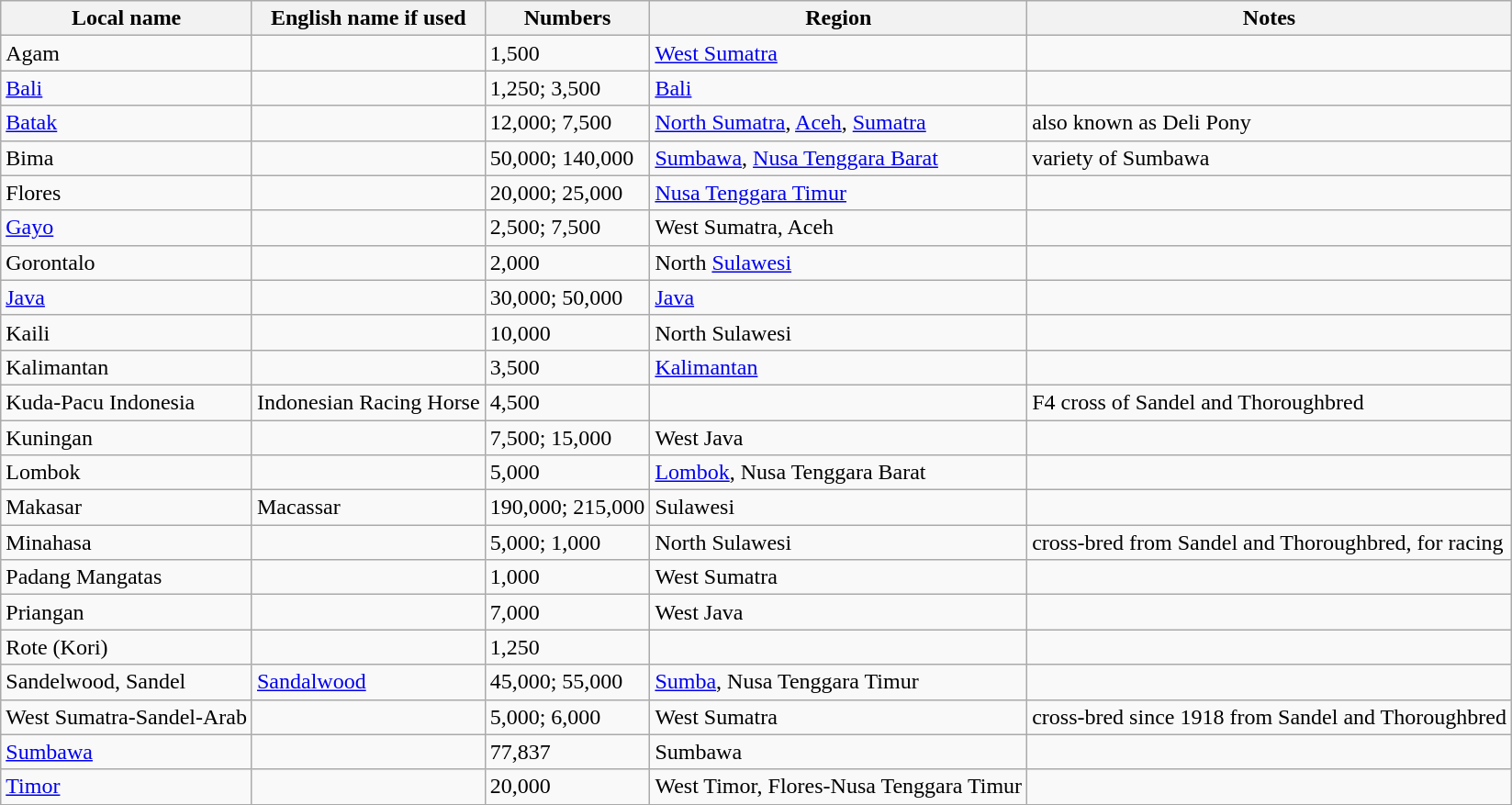<table class="wikitable">
<tr>
<th>Local name</th>
<th>English name if used</th>
<th>Numbers</th>
<th>Region</th>
<th>Notes</th>
</tr>
<tr>
<td>Agam</td>
<td></td>
<td>1,500</td>
<td><a href='#'>West Sumatra</a></td>
<td></td>
</tr>
<tr>
<td><a href='#'>Bali</a></td>
<td></td>
<td>1,250; 3,500</td>
<td><a href='#'>Bali</a></td>
<td></td>
</tr>
<tr>
<td><a href='#'>Batak</a></td>
<td></td>
<td>12,000; 7,500</td>
<td><a href='#'>North Sumatra</a>, <a href='#'>Aceh</a>, <a href='#'>Sumatra</a></td>
<td>also known as Deli Pony</td>
</tr>
<tr>
<td>Bima</td>
<td></td>
<td>50,000; 140,000</td>
<td><a href='#'>Sumbawa</a>, <a href='#'>Nusa Tenggara Barat</a></td>
<td>variety of Sumbawa</td>
</tr>
<tr>
<td>Flores</td>
<td></td>
<td>20,000; 25,000</td>
<td><a href='#'>Nusa Tenggara Timur</a></td>
<td></td>
</tr>
<tr>
<td><a href='#'>Gayo</a></td>
<td></td>
<td>2,500; 7,500</td>
<td>West Sumatra, Aceh</td>
<td></td>
</tr>
<tr>
<td>Gorontalo</td>
<td></td>
<td>2,000</td>
<td>North <a href='#'>Sulawesi</a></td>
<td></td>
</tr>
<tr>
<td><a href='#'>Java</a></td>
<td></td>
<td>30,000; 50,000</td>
<td><a href='#'>Java</a></td>
<td></td>
</tr>
<tr>
<td>Kaili</td>
<td></td>
<td>10,000</td>
<td>North Sulawesi</td>
<td></td>
</tr>
<tr>
<td>Kalimantan</td>
<td></td>
<td>3,500</td>
<td><a href='#'>Kalimantan</a></td>
<td></td>
</tr>
<tr>
<td>Kuda-Pacu Indonesia</td>
<td>Indonesian Racing Horse</td>
<td>4,500</td>
<td></td>
<td>F4 cross of Sandel and Thoroughbred</td>
</tr>
<tr>
<td>Kuningan</td>
<td></td>
<td>7,500; 15,000</td>
<td>West Java</td>
<td></td>
</tr>
<tr>
<td>Lombok</td>
<td></td>
<td>5,000</td>
<td><a href='#'>Lombok</a>, Nusa Tenggara Barat</td>
<td></td>
</tr>
<tr>
<td>Makasar</td>
<td>Macassar</td>
<td>190,000; 215,000</td>
<td>Sulawesi</td>
<td></td>
</tr>
<tr>
<td>Minahasa</td>
<td></td>
<td>5,000; 1,000</td>
<td>North Sulawesi</td>
<td>cross-bred from Sandel and Thoroughbred, for racing</td>
</tr>
<tr>
<td>Padang Mangatas</td>
<td></td>
<td>1,000</td>
<td>West Sumatra</td>
<td></td>
</tr>
<tr>
<td>Priangan</td>
<td></td>
<td>7,000</td>
<td>West Java</td>
<td></td>
</tr>
<tr>
<td>Rote (Kori)</td>
<td></td>
<td>1,250</td>
<td></td>
<td></td>
</tr>
<tr>
<td>Sandelwood, Sandel</td>
<td><a href='#'>Sandalwood</a></td>
<td>45,000; 55,000</td>
<td><a href='#'>Sumba</a>, Nusa Tenggara Timur</td>
<td></td>
</tr>
<tr>
<td>West Sumatra-Sandel-Arab</td>
<td></td>
<td>5,000; 6,000</td>
<td>West Sumatra</td>
<td>cross-bred since 1918 from Sandel and Thoroughbred</td>
</tr>
<tr>
<td><a href='#'>Sumbawa</a></td>
<td></td>
<td>77,837</td>
<td>Sumbawa</td>
<td></td>
</tr>
<tr>
<td><a href='#'>Timor</a></td>
<td></td>
<td>20,000</td>
<td>West Timor, Flores-Nusa Tenggara Timur</td>
<td></td>
</tr>
<tr>
</tr>
</table>
